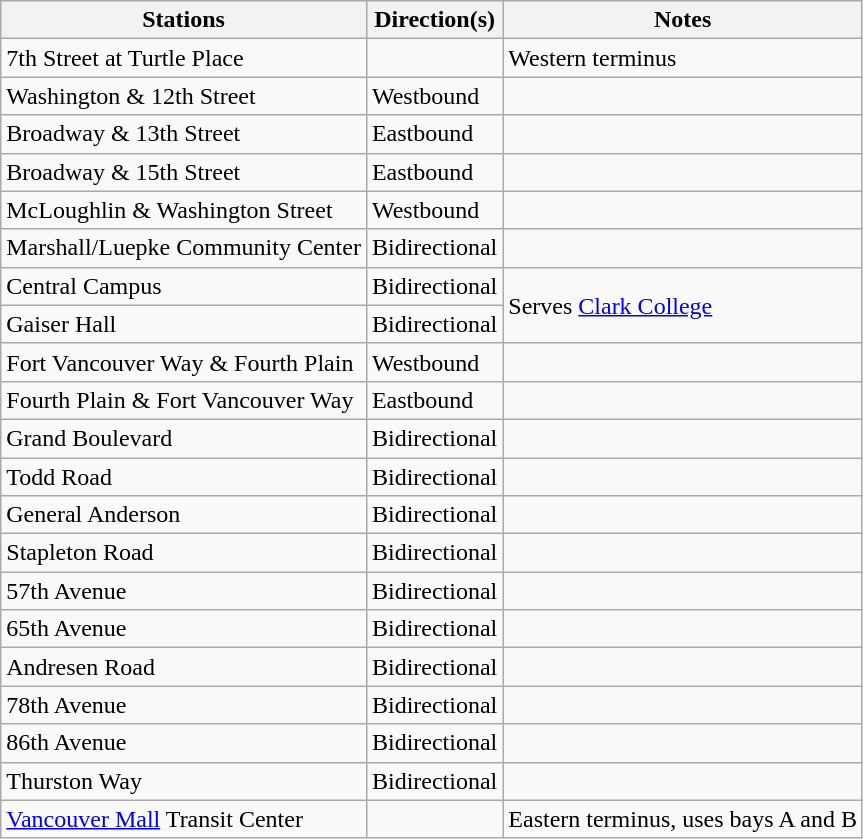<table class="wikitable plainrowheaders">
<tr>
<th>Stations</th>
<th>Direction(s)</th>
<th>Notes</th>
</tr>
<tr>
<td>7th Street at Turtle Place</td>
<td></td>
<td>Western terminus</td>
</tr>
<tr>
<td>Washington & 12th Street</td>
<td>Westbound</td>
<td></td>
</tr>
<tr>
<td>Broadway & 13th Street</td>
<td>Eastbound</td>
<td></td>
</tr>
<tr>
<td>Broadway & 15th Street</td>
<td>Eastbound</td>
<td></td>
</tr>
<tr>
<td>McLoughlin & Washington Street</td>
<td>Westbound</td>
<td></td>
</tr>
<tr>
<td>Marshall/Luepke Community Center</td>
<td>Bidirectional</td>
<td></td>
</tr>
<tr>
<td>Central Campus</td>
<td>Bidirectional</td>
<td rowspan=2>Serves <a href='#'>Clark College</a></td>
</tr>
<tr>
<td>Gaiser Hall</td>
<td>Bidirectional</td>
</tr>
<tr>
<td>Fort Vancouver Way & Fourth Plain</td>
<td>Westbound</td>
<td></td>
</tr>
<tr>
<td>Fourth Plain & Fort Vancouver Way</td>
<td>Eastbound</td>
<td></td>
</tr>
<tr>
<td>Grand Boulevard</td>
<td>Bidirectional</td>
<td></td>
</tr>
<tr>
<td>Todd Road</td>
<td>Bidirectional</td>
<td></td>
</tr>
<tr>
<td>General Anderson</td>
<td>Bidirectional</td>
<td></td>
</tr>
<tr>
<td>Stapleton Road</td>
<td>Bidirectional</td>
<td></td>
</tr>
<tr>
<td>57th Avenue</td>
<td>Bidirectional</td>
<td></td>
</tr>
<tr>
<td>65th Avenue</td>
<td>Bidirectional</td>
<td></td>
</tr>
<tr>
<td>Andresen Road</td>
<td>Bidirectional</td>
<td></td>
</tr>
<tr>
<td>78th Avenue</td>
<td>Bidirectional</td>
<td></td>
</tr>
<tr>
<td>86th Avenue</td>
<td>Bidirectional</td>
<td></td>
</tr>
<tr>
<td>Thurston Way</td>
<td>Bidirectional</td>
<td></td>
</tr>
<tr>
<td><a href='#'>Vancouver Mall</a> Transit Center</td>
<td></td>
<td>Eastern terminus, uses bays A and B</td>
</tr>
</table>
